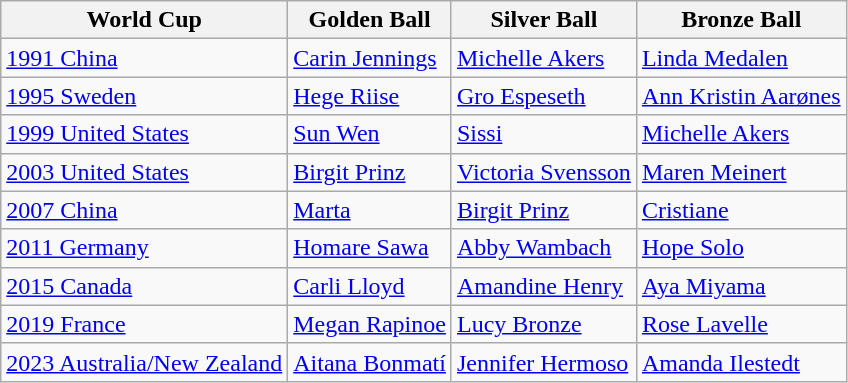<table class="wikitable">
<tr>
<th>World Cup</th>
<th>Golden Ball</th>
<th>Silver Ball</th>
<th>Bronze Ball</th>
</tr>
<tr>
<td align=left><a href='#'>1991 China</a></td>
<td> <a href='#'>Carin Jennings</a></td>
<td> <a href='#'>Michelle Akers</a></td>
<td> <a href='#'>Linda Medalen</a></td>
</tr>
<tr>
<td align=left><a href='#'>1995 Sweden</a></td>
<td> <a href='#'>Hege Riise</a></td>
<td> <a href='#'>Gro Espeseth</a></td>
<td> <a href='#'>Ann Kristin Aarønes</a></td>
</tr>
<tr>
<td align=left><a href='#'>1999 United States</a></td>
<td> <a href='#'>Sun Wen</a></td>
<td> <a href='#'>Sissi</a></td>
<td> <a href='#'>Michelle Akers</a></td>
</tr>
<tr>
<td align=left><a href='#'>2003 United States</a></td>
<td> <a href='#'>Birgit Prinz</a></td>
<td> <a href='#'>Victoria Svensson</a></td>
<td> <a href='#'>Maren Meinert</a></td>
</tr>
<tr>
<td align=left><a href='#'>2007 China</a></td>
<td> <a href='#'>Marta</a></td>
<td> <a href='#'>Birgit Prinz</a></td>
<td> <a href='#'>Cristiane</a></td>
</tr>
<tr>
<td align=left><a href='#'>2011 Germany</a></td>
<td> <a href='#'>Homare Sawa</a></td>
<td> <a href='#'>Abby Wambach</a></td>
<td> <a href='#'>Hope Solo</a></td>
</tr>
<tr>
<td align=left><a href='#'>2015 Canada</a></td>
<td> <a href='#'>Carli Lloyd</a></td>
<td> <a href='#'>Amandine Henry</a></td>
<td> <a href='#'>Aya Miyama</a></td>
</tr>
<tr>
<td><a href='#'>2019 France</a></td>
<td> <a href='#'>Megan Rapinoe</a></td>
<td> <a href='#'>Lucy Bronze</a></td>
<td> <a href='#'>Rose Lavelle</a></td>
</tr>
<tr>
<td><a href='#'>2023 Australia/New Zealand</a></td>
<td> <a href='#'>Aitana Bonmatí</a></td>
<td> <a href='#'>Jennifer Hermoso</a></td>
<td> <a href='#'>Amanda Ilestedt</a></td>
</tr>
</table>
